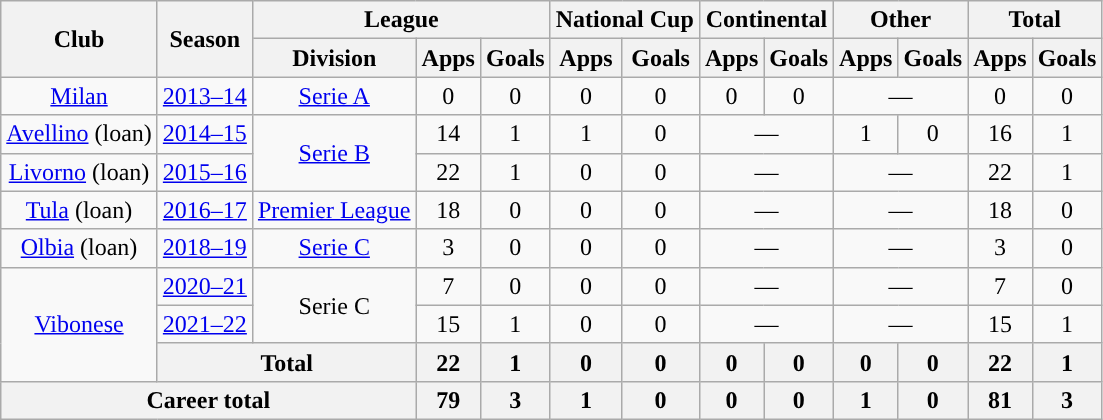<table class="wikitable" style="text-align: center;">
<tr>
<th rowspan="2">Club</th>
<th rowspan="2">Season</th>
<th colspan="3">League</th>
<th colspan="2">National Cup</th>
<th colspan="2">Continental</th>
<th colspan="2">Other</th>
<th colspan="2">Total</th>
</tr>
<tr>
<th>Division</th>
<th>Apps</th>
<th>Goals</th>
<th>Apps</th>
<th>Goals</th>
<th>Apps</th>
<th>Goals</th>
<th>Apps</th>
<th>Goals</th>
<th>Apps</th>
<th>Goals</th>
</tr>
<tr>
<td><a href='#'>Milan</a></td>
<td><a href='#'>2013–14</a></td>
<td><a href='#'>Serie A</a></td>
<td>0</td>
<td>0</td>
<td>0</td>
<td>0</td>
<td>0</td>
<td>0</td>
<td colspan="2“">—</td>
<td>0</td>
<td>0</td>
</tr>
<tr>
<td><a href='#'>Avellino</a> (loan)</td>
<td><a href='#'>2014–15</a></td>
<td rowspan="2"><a href='#'>Serie B</a></td>
<td>14</td>
<td>1</td>
<td>1</td>
<td>0</td>
<td colspan="2“">—</td>
<td>1</td>
<td>0</td>
<td>16</td>
<td>1</td>
</tr>
<tr>
<td><a href='#'>Livorno</a> (loan)</td>
<td><a href='#'>2015–16</a></td>
<td>22</td>
<td>1</td>
<td>0</td>
<td>0</td>
<td colspan="2“">—</td>
<td colspan="2“">—</td>
<td>22</td>
<td>1</td>
</tr>
<tr>
<td><a href='#'>Tula</a> (loan)</td>
<td><a href='#'>2016–17</a></td>
<td><a href='#'>Premier League</a></td>
<td>18</td>
<td>0</td>
<td>0</td>
<td>0</td>
<td colspan="2“">—</td>
<td colspan="2“">—</td>
<td>18</td>
<td>0</td>
</tr>
<tr>
<td><a href='#'>Olbia</a> (loan)</td>
<td><a href='#'>2018–19</a></td>
<td><a href='#'>Serie C</a></td>
<td>3</td>
<td>0</td>
<td>0</td>
<td>0</td>
<td colspan="2">—</td>
<td colspan="2">—</td>
<td>3</td>
<td>0</td>
</tr>
<tr>
<td rowspan="3"><a href='#'>Vibonese</a></td>
<td><a href='#'>2020–21</a></td>
<td rowspan="2">Serie C</td>
<td>7</td>
<td>0</td>
<td>0</td>
<td>0</td>
<td colspan="2">—</td>
<td colspan="2">—</td>
<td>7</td>
<td>0</td>
</tr>
<tr>
<td><a href='#'>2021–22</a></td>
<td>15</td>
<td>1</td>
<td>0</td>
<td>0</td>
<td colspan="2">—</td>
<td colspan="2">—</td>
<td>15</td>
<td>1</td>
</tr>
<tr>
<th colspan="2">Total</th>
<th>22</th>
<th>1</th>
<th>0</th>
<th>0</th>
<th>0</th>
<th>0</th>
<th>0</th>
<th>0</th>
<th>22</th>
<th>1</th>
</tr>
<tr>
<th colspan="3">Career total</th>
<th>79</th>
<th>3</th>
<th>1</th>
<th>0</th>
<th>0</th>
<th>0</th>
<th>1</th>
<th>0</th>
<th>81</th>
<th>3</th>
</tr>
</table>
